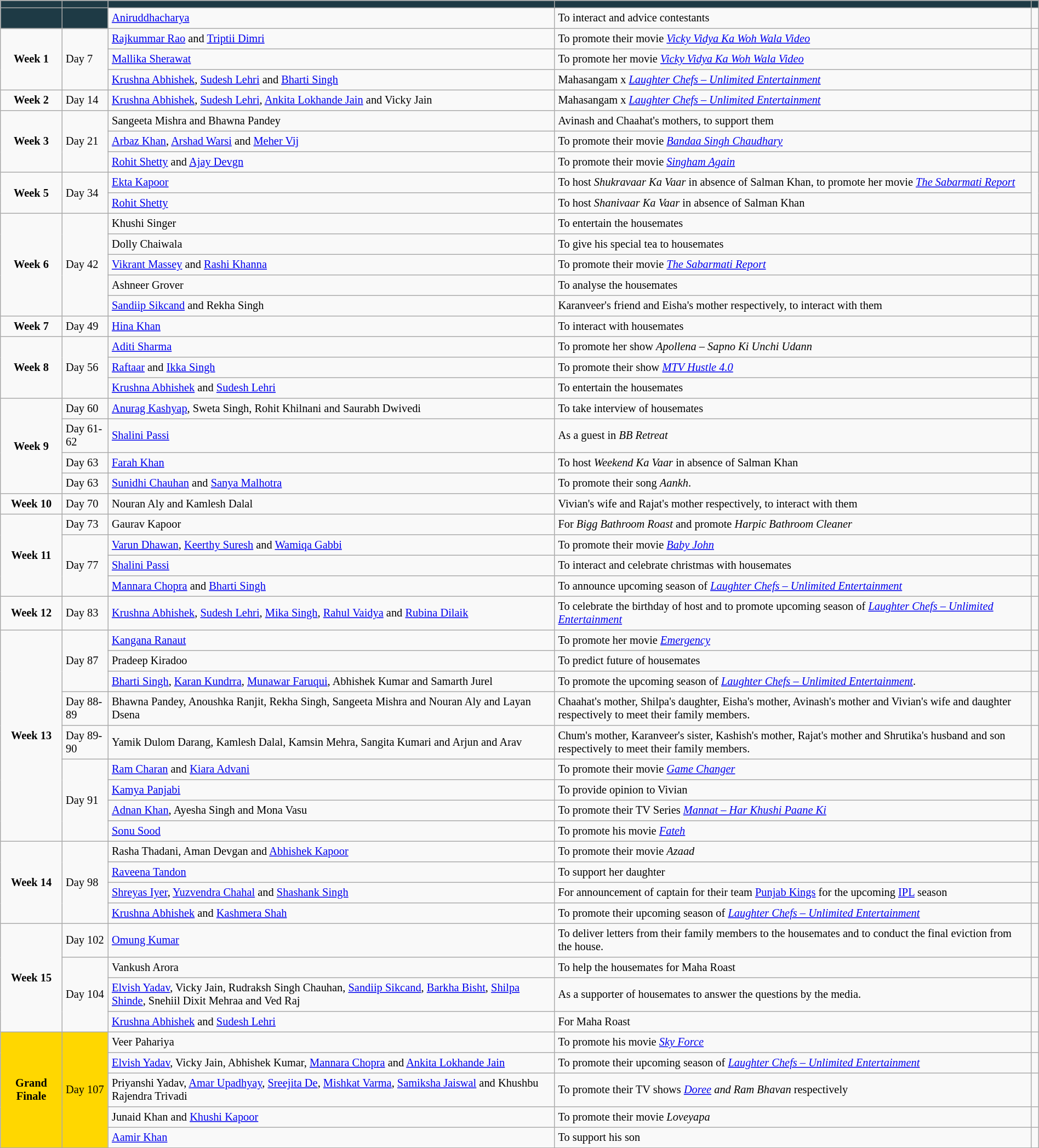<table border="2" cellpadding="4" cellspacing="0" style="margin: 1em 1em 1em 0;font-size:85%; background: #f9f9f9; border: 1px #aaa solid; border-collapse: collapse; width:100%;">
<tr>
<td bgcolor=#1E3A45><strong></strong></td>
<td bgcolor=#1E3A45><strong></strong></td>
<td bgcolor=#1E3A45><strong></strong></td>
<td bgcolor=#1E3A45><strong></strong></td>
<td bgcolor=#1E3A45><strong></strong></td>
</tr>
<tr>
<th style="background:#1E3A45;"></th>
<td style="background:#1E3A45;"></td>
<td><a href='#'>Aniruddhacharya</a></td>
<td>To interact and advice contestants</td>
<td></td>
</tr>
<tr>
<th rowspan="3">Week 1</th>
<td rowspan="3">Day 7</td>
<td><a href='#'>Rajkummar Rao</a> and <a href='#'>Triptii Dimri</a></td>
<td>To promote their movie <em><a href='#'>Vicky Vidya Ka Woh Wala Video</a></em></td>
<td></td>
</tr>
<tr>
<td><a href='#'>Mallika Sherawat</a></td>
<td>To promote her movie <em><a href='#'>Vicky Vidya Ka Woh Wala Video</a></em></td>
<td></td>
</tr>
<tr>
<td><a href='#'>Krushna Abhishek</a>, <a href='#'>Sudesh Lehri</a> and <a href='#'>Bharti Singh</a></td>
<td>Mahasangam x <em><a href='#'>Laughter Chefs – Unlimited Entertainment</a></em></td>
<td></td>
</tr>
<tr>
<th>Week 2</th>
<td>Day 14</td>
<td><a href='#'>Krushna Abhishek</a>, <a href='#'>Sudesh Lehri</a>, <a href='#'>Ankita Lokhande Jain</a> and Vicky Jain</td>
<td>Mahasangam x <em><a href='#'>Laughter Chefs – Unlimited Entertainment</a></em></td>
<td></td>
</tr>
<tr>
<th rowspan="3">Week 3</th>
<td rowspan="3">Day 21</td>
<td>Sangeeta Mishra and Bhawna Pandey</td>
<td>Avinash and Chaahat's mothers, to support them</td>
<td></td>
</tr>
<tr>
<td><a href='#'>Arbaz Khan</a>, <a href='#'>Arshad Warsi</a> and <a href='#'>Meher Vij</a></td>
<td>To promote their movie <em><a href='#'>Bandaa Singh Chaudhary</a></em></td>
<td rowspan="2"></td>
</tr>
<tr>
<td><a href='#'>Rohit Shetty</a> and <a href='#'>Ajay Devgn</a></td>
<td>To promote their movie <em><a href='#'>Singham Again</a></em></td>
</tr>
<tr>
<th rowspan="2">Week 5</th>
<td rowspan="2">Day 34</td>
<td><a href='#'>Ekta Kapoor</a></td>
<td>To host <em>Shukravaar Ka Vaar</em> in absence of Salman Khan, to promote her movie <em><a href='#'>The Sabarmati Report</a></em></td>
<td rowspan="2"></td>
</tr>
<tr>
<td><a href='#'>Rohit Shetty</a></td>
<td>To host <em>Shanivaar Ka Vaar</em> in absence of Salman Khan</td>
</tr>
<tr>
<th rowspan="5">Week 6</th>
<td rowspan="5">Day 42</td>
<td>Khushi Singer</td>
<td>To entertain the housemates</td>
<td></td>
</tr>
<tr>
<td>Dolly Chaiwala</td>
<td>To give his special tea to housemates</td>
<td></td>
</tr>
<tr>
<td><a href='#'>Vikrant Massey</a> and <a href='#'>Rashi Khanna</a></td>
<td>To promote their movie <em><a href='#'>The Sabarmati Report</a></em></td>
<td></td>
</tr>
<tr>
<td>Ashneer Grover</td>
<td>To analyse the housemates</td>
<td></td>
</tr>
<tr>
<td><a href='#'>Sandiip Sikcand</a> and Rekha Singh</td>
<td>Karanveer's friend and Eisha's mother respectively, to interact with them</td>
<td></td>
</tr>
<tr>
<th>Week 7</th>
<td>Day 49</td>
<td><a href='#'>Hina Khan</a></td>
<td>To interact with housemates</td>
<td></td>
</tr>
<tr>
<th rowspan="3">Week 8</th>
<td rowspan="3">Day 56</td>
<td><a href='#'>Aditi Sharma</a></td>
<td>To promote her show <em>Apollena – Sapno Ki Unchi Udann</em></td>
<td></td>
</tr>
<tr>
<td><a href='#'>Raftaar</a> and <a href='#'>Ikka Singh</a></td>
<td>To promote their show <em><a href='#'>MTV Hustle 4.0</a></em></td>
<td></td>
</tr>
<tr>
<td><a href='#'>Krushna Abhishek</a> and <a href='#'>Sudesh Lehri</a></td>
<td>To entertain the housemates</td>
<td></td>
</tr>
<tr>
<th rowspan="4">Week 9</th>
<td>Day 60</td>
<td><a href='#'>Anurag Kashyap</a>, Sweta Singh, Rohit Khilnani and Saurabh Dwivedi</td>
<td>To take interview of housemates</td>
<td></td>
</tr>
<tr>
<td>Day 61-62</td>
<td><a href='#'>Shalini Passi</a></td>
<td>As a guest in <em>BB Retreat</em></td>
<td></td>
</tr>
<tr>
<td>Day 63</td>
<td><a href='#'>Farah Khan</a></td>
<td>To host <em>Weekend Ka Vaar</em> in absence of Salman Khan</td>
<td></td>
</tr>
<tr>
<td>Day 63</td>
<td><a href='#'>Sunidhi Chauhan</a> and <a href='#'>Sanya Malhotra</a></td>
<td>To promote their song <em>Aankh</em>.</td>
<td></td>
</tr>
<tr>
<th>Week 10</th>
<td>Day 70</td>
<td>Nouran Aly and Kamlesh Dalal</td>
<td>Vivian's wife and Rajat's mother respectively, to interact with them</td>
<td></td>
</tr>
<tr>
<th rowspan="4">Week 11</th>
<td>Day 73</td>
<td>Gaurav Kapoor</td>
<td>For <em>Bigg Bathroom Roast</em> and promote <em>Harpic Bathroom Cleaner</em></td>
<td></td>
</tr>
<tr>
<td rowspan="3">Day 77</td>
<td><a href='#'>Varun Dhawan</a>, <a href='#'>Keerthy Suresh</a> and <a href='#'>Wamiqa Gabbi</a></td>
<td>To promote their movie <em><a href='#'>Baby John</a></em></td>
<td></td>
</tr>
<tr>
<td><a href='#'>Shalini Passi</a></td>
<td>To interact and celebrate christmas with housemates</td>
<td></td>
</tr>
<tr>
<td><a href='#'>Mannara Chopra</a> and <a href='#'>Bharti Singh</a></td>
<td>To announce upcoming season of <em><a href='#'>Laughter Chefs – Unlimited Entertainment</a></em></td>
<td></td>
</tr>
<tr>
<th>Week 12</th>
<td>Day 83</td>
<td><a href='#'>Krushna Abhishek</a>, <a href='#'>Sudesh Lehri</a>, <a href='#'>Mika Singh</a>, <a href='#'>Rahul Vaidya</a> and <a href='#'>Rubina Dilaik</a></td>
<td>To celebrate the birthday of host and to promote upcoming season of <em><a href='#'>Laughter Chefs – Unlimited Entertainment</a></em></td>
<td></td>
</tr>
<tr>
<th rowspan="9">Week 13</th>
<td rowspan="3">Day 87</td>
<td><a href='#'>Kangana Ranaut</a></td>
<td>To promote her movie <em><a href='#'>Emergency</a></em></td>
<td></td>
</tr>
<tr>
<td>Pradeep Kiradoo</td>
<td>To predict future of housemates</td>
<td></td>
</tr>
<tr>
<td><a href='#'>Bharti Singh</a>, <a href='#'>Karan Kundrra</a>, <a href='#'>Munawar Faruqui</a>, Abhishek Kumar and Samarth Jurel</td>
<td>To promote the upcoming season of <em><a href='#'>Laughter Chefs – Unlimited Entertainment</a></em>.</td>
<td> <br> </td>
</tr>
<tr>
<td>Day 88-89</td>
<td>Bhawna Pandey, Anoushka Ranjit, Rekha Singh, Sangeeta Mishra and Nouran Aly and Layan Dsena</td>
<td>Chaahat's mother, Shilpa's daughter, Eisha's mother, Avinash's mother and Vivian's wife and daughter respectively to meet their family members.</td>
<td></td>
</tr>
<tr>
<td>Day 89-90</td>
<td>Yamik Dulom Darang, Kamlesh Dalal, Kamsin Mehra, Sangita Kumari and Arjun and Arav</td>
<td>Chum's mother, Karanveer's sister, Kashish's mother, Rajat's mother and Shrutika's husband and son respectively to meet their family members.</td>
<td></td>
</tr>
<tr>
<td rowspan="4">Day 91</td>
<td><a href='#'>Ram Charan</a> and <a href='#'>Kiara Advani</a></td>
<td>To promote their movie <em><a href='#'>Game Changer</a></em></td>
<td></td>
</tr>
<tr>
<td><a href='#'>Kamya Panjabi</a></td>
<td>To provide opinion to Vivian</td>
<td></td>
</tr>
<tr>
<td><a href='#'>Adnan Khan</a>, Ayesha Singh and Mona Vasu</td>
<td>To promote their TV Series <em><a href='#'>Mannat – Har Khushi Paane Ki</a></em></td>
<td></td>
</tr>
<tr>
<td><a href='#'>Sonu Sood</a></td>
<td>To promote his movie <em><a href='#'>Fateh</a></em></td>
<td></td>
</tr>
<tr>
<th rowspan="4">Week 14</th>
<td rowspan="4">Day 98</td>
<td>Rasha Thadani, Aman Devgan and <a href='#'>Abhishek Kapoor</a></td>
<td>To promote their movie <em>Azaad</em></td>
<td></td>
</tr>
<tr>
<td><a href='#'>Raveena Tandon</a></td>
<td>To support her daughter</td>
<td></td>
</tr>
<tr>
<td><a href='#'>Shreyas Iyer</a>, <a href='#'>Yuzvendra Chahal</a> and <a href='#'>Shashank Singh</a></td>
<td>For announcement of captain for their team <a href='#'>Punjab Kings</a> for the upcoming <a href='#'>IPL</a> season</td>
<td></td>
</tr>
<tr>
<td><a href='#'>Krushna Abhishek</a> and <a href='#'>Kashmera Shah</a></td>
<td>To promote their upcoming season of <em><a href='#'>Laughter Chefs – Unlimited Entertainment</a></em></td>
<td></td>
</tr>
<tr>
<th rowspan="4">Week 15</th>
<td>Day 102</td>
<td><a href='#'>Omung Kumar</a></td>
<td>To deliver letters from their family members to the housemates and to conduct the final eviction from the house.</td>
<td></td>
</tr>
<tr>
<td rowspan="3">Day 104</td>
<td>Vankush Arora</td>
<td>To help the housemates for Maha Roast</td>
<td></td>
</tr>
<tr>
<td><a href='#'>Elvish Yadav</a>, Vicky Jain, Rudraksh Singh Chauhan, <a href='#'>Sandiip Sikcand</a>, <a href='#'>Barkha Bisht</a>, <a href='#'>Shilpa Shinde</a>, Snehiil Dixit Mehraa and Ved Raj</td>
<td>As a supporter of housemates to answer the questions by the media.</td>
<td></td>
</tr>
<tr>
<td><a href='#'>Krushna Abhishek</a> and <a href='#'>Sudesh Lehri</a></td>
<td>For Maha Roast</td>
<td></td>
</tr>
<tr>
<th rowspan="5" style="background:#FFD700;">Grand Finale</th>
<td rowspan="5" style="background:#FFD700;">Day 107</td>
<td>Veer Pahariya</td>
<td>To promote his movie <em><a href='#'>Sky Force</a></em></td>
<td></td>
</tr>
<tr>
<td><a href='#'>Elvish Yadav</a>, Vicky Jain, Abhishek Kumar, <a href='#'>Mannara Chopra</a> and <a href='#'>Ankita Lokhande Jain</a></td>
<td>To promote their upcoming season of <em><a href='#'>Laughter Chefs – Unlimited Entertainment</a></em></td>
<td></td>
</tr>
<tr>
<td>Priyanshi Yadav, <a href='#'>Amar Upadhyay</a>, <a href='#'>Sreejita De</a>, <a href='#'>Mishkat Varma</a>, <a href='#'>Samiksha Jaiswal</a> and Khushbu Rajendra Trivadi</td>
<td>To promote their TV shows <em><a href='#'>Doree</a> and Ram Bhavan</em> respectively</td>
<td></td>
</tr>
<tr>
<td>Junaid Khan and <a href='#'>Khushi Kapoor</a></td>
<td>To promote their movie <em>Loveyapa</em></td>
<td></td>
</tr>
<tr>
<td><a href='#'>Aamir Khan</a></td>
<td>To support his son</td>
<td></td>
</tr>
</table>
